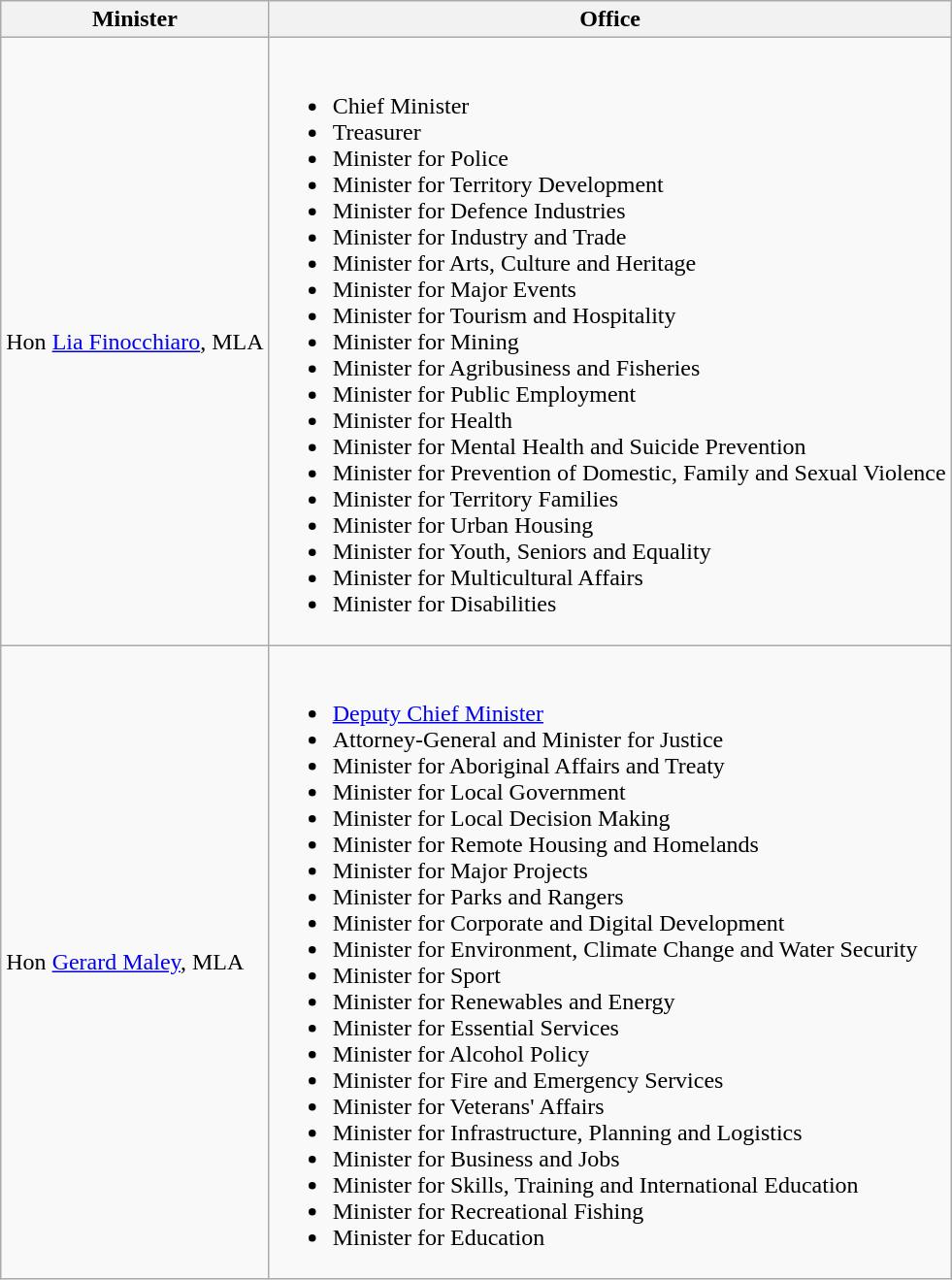<table class="wikitable">
<tr>
<th>Minister</th>
<th>Office</th>
</tr>
<tr>
<td>Hon <a href='#'>Lia Finocchiaro</a>, MLA</td>
<td><br><ul><li>Chief Minister</li><li>Treasurer</li><li>Minister for Police</li><li>Minister for Territory Development</li><li>Minister for Defence Industries</li><li>Minister for Industry and Trade</li><li>Minister for Arts, Culture and Heritage</li><li>Minister for Major Events</li><li>Minister for Tourism and Hospitality</li><li>Minister for Mining</li><li>Minister for Agribusiness and Fisheries</li><li>Minister for Public Employment</li><li>Minister for Health</li><li>Minister for Mental Health and Suicide Prevention</li><li>Minister for Prevention of Domestic, Family and Sexual Violence</li><li>Minister for Territory Families</li><li>Minister for Urban Housing</li><li>Minister for Youth, Seniors and Equality</li><li>Minister for Multicultural Affairs</li><li>Minister for Disabilities</li></ul></td>
</tr>
<tr>
<td>Hon <a href='#'>Gerard Maley</a>, MLA</td>
<td><br><ul><li><a href='#'>Deputy Chief Minister</a></li><li>Attorney-General and Minister for Justice</li><li>Minister for Aboriginal Affairs and Treaty</li><li>Minister for Local Government</li><li>Minister for Local Decision Making</li><li>Minister for Remote Housing and Homelands</li><li>Minister for Major Projects</li><li>Minister for Parks and Rangers</li><li>Minister for Corporate and Digital Development</li><li>Minister for Environment, Climate Change and Water Security</li><li>Minister for Sport</li><li>Minister for Renewables and Energy</li><li>Minister for Essential Services</li><li>Minister for Alcohol Policy</li><li>Minister for Fire and Emergency Services</li><li>Minister for Veterans' Affairs</li><li>Minister for Infrastructure, Planning and Logistics</li><li>Minister for Business and Jobs</li><li>Minister for Skills, Training and International Education</li><li>Minister for Recreational Fishing</li><li>Minister for Education</li></ul></td>
</tr>
</table>
